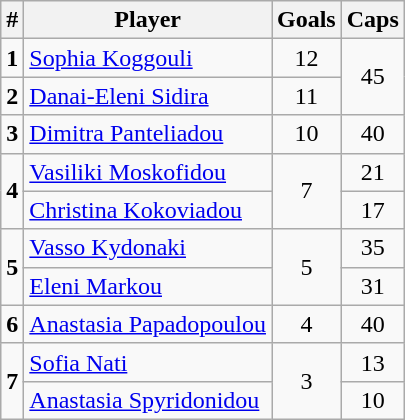<table class="wikitable sortable">
<tr>
<th width =>#</th>
<th width =>Player</th>
<th width =>Goals</th>
<th width =>Caps</th>
</tr>
<tr>
<td style="text-align:center"><strong>1</strong></td>
<td><a href='#'>Sophia Koggouli</a></td>
<td style="text-align:center">12</td>
<td rowspan=2 style="text-align:center">45</td>
</tr>
<tr>
<td style="text-align:center"><strong>2</strong></td>
<td><a href='#'>Danai-Eleni Sidira</a></td>
<td style="text-align:center">11</td>
</tr>
<tr>
<td style="text-align:center"><strong>3</strong></td>
<td><a href='#'>Dimitra Panteliadou</a></td>
<td style="text-align:center">10</td>
<td style="text-align:center">40</td>
</tr>
<tr>
<td rowspan=2 style="text-align:center"><strong>4</strong></td>
<td><a href='#'>Vasiliki Moskofidou</a></td>
<td rowspan=2 style="text-align:center">7</td>
<td style="text-align:center">21</td>
</tr>
<tr>
<td><a href='#'>Christina Kokoviadou</a></td>
<td style="text-align:center">17</td>
</tr>
<tr>
<td rowspan=2 style="text-align:center"><strong>5</strong></td>
<td><a href='#'>Vasso Kydonaki</a></td>
<td rowspan=2 style="text-align:center">5</td>
<td style="text-align:center">35</td>
</tr>
<tr>
<td><a href='#'>Eleni Markou</a></td>
<td style="text-align:center">31</td>
</tr>
<tr>
<td style="text-align:center"><strong>6</strong></td>
<td><a href='#'>Anastasia Papadopoulou</a></td>
<td style="text-align:center">4</td>
<td style="text-align:center">40</td>
</tr>
<tr>
<td rowspan=2 style="text-align:center"><strong>7</strong></td>
<td><a href='#'>Sofia Nati</a></td>
<td rowspan=2 style="text-align:center">3</td>
<td style="text-align:center">13</td>
</tr>
<tr>
<td><a href='#'>Anastasia Spyridonidou</a></td>
<td style="text-align:center">10</td>
</tr>
</table>
